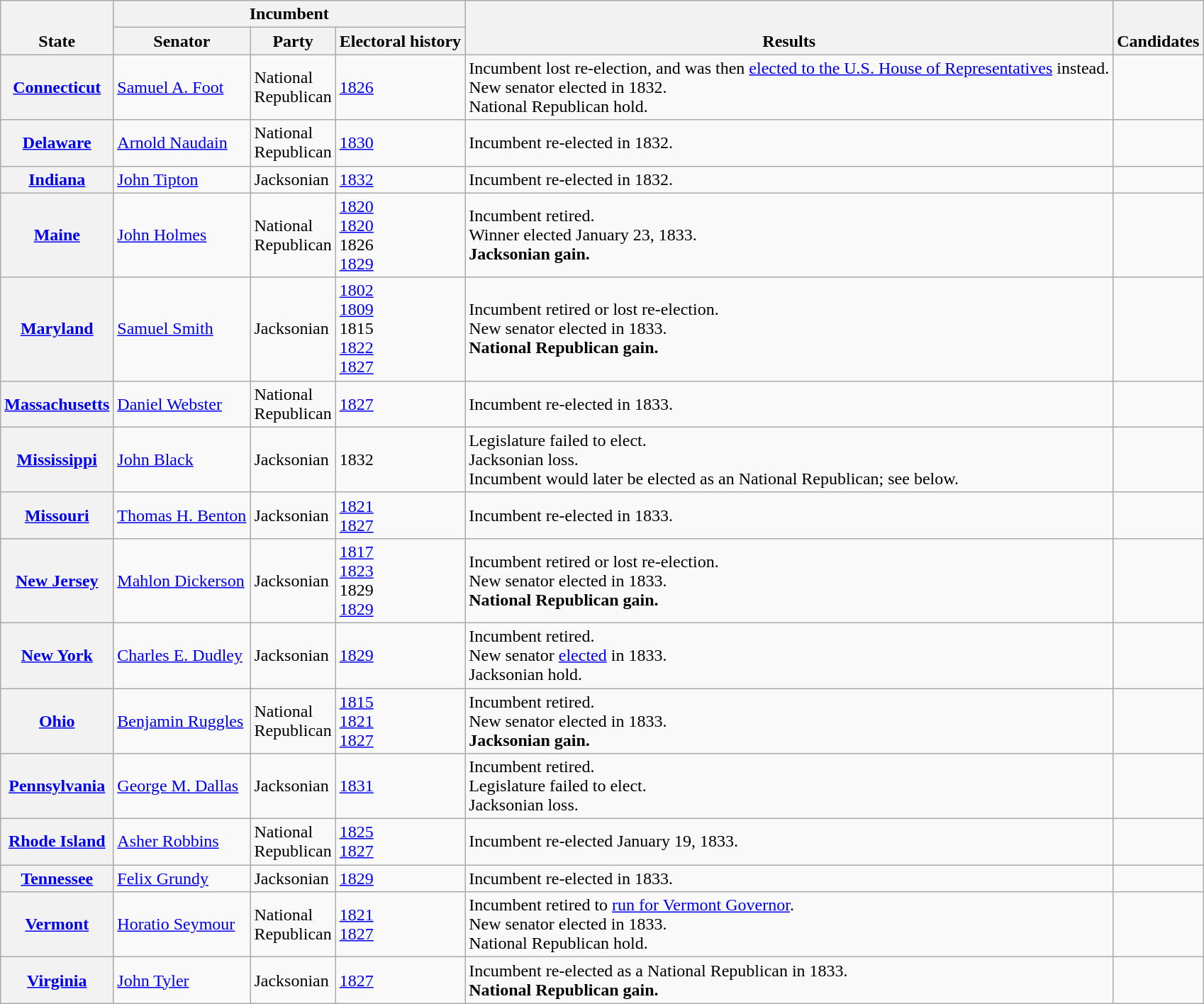<table class="wikitable">
<tr valign=bottom>
<th rowspan=2>State</th>
<th colspan=3>Incumbent</th>
<th rowspan=2>Results</th>
<th rowspan=2>Candidates</th>
</tr>
<tr>
<th>Senator</th>
<th>Party</th>
<th>Electoral history</th>
</tr>
<tr>
<th><a href='#'>Connecticut</a></th>
<td><a href='#'>Samuel A. Foot</a></td>
<td>National<br>Republican</td>
<td><a href='#'>1826</a></td>
<td>Incumbent lost re-election, and was then <a href='#'>elected to the U.S. House of Representatives</a> instead.<br>New senator elected in 1832.<br>National Republican hold.</td>
<td nowrap></td>
</tr>
<tr>
<th><a href='#'>Delaware</a></th>
<td><a href='#'>Arnold Naudain</a></td>
<td>National<br>Republican</td>
<td><a href='#'>1830 </a></td>
<td>Incumbent re-elected in 1832.</td>
<td nowrap></td>
</tr>
<tr>
<th><a href='#'>Indiana</a></th>
<td><a href='#'>John Tipton</a></td>
<td>Jacksonian</td>
<td><a href='#'>1832 </a></td>
<td>Incumbent re-elected in 1832.</td>
<td nowrap></td>
</tr>
<tr>
<th><a href='#'>Maine</a></th>
<td><a href='#'>John Holmes</a></td>
<td>National<br>Republican</td>
<td><a href='#'>1820 </a><br><a href='#'>1820</a><br>1826 <br><a href='#'>1829 </a></td>
<td>Incumbent retired.<br>Winner elected January 23, 1833.<br><strong>Jacksonian gain.</strong></td>
<td nowrap></td>
</tr>
<tr>
<th><a href='#'>Maryland</a></th>
<td><a href='#'>Samuel Smith</a></td>
<td>Jacksonian</td>
<td><a href='#'>1802</a><br><a href='#'>1809</a><br>1815 <br><a href='#'>1822 </a><br><a href='#'>1827</a></td>
<td>Incumbent retired or lost re-election.<br>New senator elected in 1833.<br><strong>National Republican gain.</strong></td>
<td nowrap></td>
</tr>
<tr>
<th><a href='#'>Massachusetts</a></th>
<td><a href='#'>Daniel Webster</a></td>
<td>National<br>Republican</td>
<td><a href='#'>1827 </a></td>
<td>Incumbent re-elected in 1833.</td>
<td nowrap></td>
</tr>
<tr>
<th><a href='#'>Mississippi</a></th>
<td><a href='#'>John Black</a></td>
<td>Jacksonian</td>
<td>1832 </td>
<td>Legislature failed to elect.<br>Jacksonian loss.<br>Incumbent would later be elected as an National Republican; see below.</td>
<td></td>
</tr>
<tr>
<th><a href='#'>Missouri</a></th>
<td><a href='#'>Thomas H. Benton</a></td>
<td>Jacksonian</td>
<td><a href='#'>1821</a><br><a href='#'>1827</a></td>
<td>Incumbent re-elected in 1833.</td>
<td nowrap></td>
</tr>
<tr>
<th><a href='#'>New Jersey</a></th>
<td><a href='#'>Mahlon Dickerson</a></td>
<td>Jacksonian</td>
<td><a href='#'>1817</a><br><a href='#'>1823</a><br>1829 <br><a href='#'>1829 </a></td>
<td>Incumbent retired or lost re-election.<br>New senator elected in 1833.<br><strong>National Republican gain.</strong></td>
<td nowrap></td>
</tr>
<tr>
<th><a href='#'>New York</a></th>
<td><a href='#'>Charles E. Dudley</a></td>
<td>Jacksonian</td>
<td><a href='#'>1829 </a></td>
<td>Incumbent retired.<br>New senator <a href='#'>elected</a> in 1833.<br>Jacksonian hold.</td>
<td nowrap></td>
</tr>
<tr>
<th><a href='#'>Ohio</a></th>
<td><a href='#'>Benjamin Ruggles</a></td>
<td>National<br>Republican</td>
<td><a href='#'>1815</a><br><a href='#'>1821</a><br><a href='#'>1827</a></td>
<td>Incumbent retired.<br>New senator elected in 1833.<br><strong>Jacksonian gain.</strong></td>
<td nowrap></td>
</tr>
<tr>
<th><a href='#'>Pennsylvania</a></th>
<td><a href='#'>George M. Dallas</a></td>
<td>Jacksonian</td>
<td><a href='#'>1831 </a></td>
<td>Incumbent retired.<br>Legislature failed to elect.<br>Jacksonian loss.</td>
<td nowrap></td>
</tr>
<tr>
<th><a href='#'>Rhode Island</a></th>
<td><a href='#'>Asher Robbins</a></td>
<td>National<br>Republican</td>
<td><a href='#'>1825 </a><br><a href='#'>1827</a></td>
<td>Incumbent re-elected January 19, 1833.</td>
<td nowrap></td>
</tr>
<tr>
<th><a href='#'>Tennessee</a></th>
<td><a href='#'>Felix Grundy</a></td>
<td>Jacksonian</td>
<td><a href='#'>1829 </a></td>
<td>Incumbent re-elected in 1833.</td>
<td nowrap></td>
</tr>
<tr>
<th><a href='#'>Vermont</a></th>
<td><a href='#'>Horatio Seymour</a></td>
<td>National<br>Republican</td>
<td><a href='#'>1821</a><br><a href='#'>1827</a></td>
<td>Incumbent retired to <a href='#'>run for Vermont Governor</a>.<br>New senator elected in 1833.<br>National Republican hold.</td>
<td nowrap></td>
</tr>
<tr>
<th><a href='#'>Virginia</a></th>
<td><a href='#'>John Tyler</a></td>
<td>Jacksonian</td>
<td><a href='#'>1827</a></td>
<td>Incumbent re-elected as a National Republican in 1833.<br><strong>National Republican gain.</strong></td>
<td nowrap></td>
</tr>
</table>
